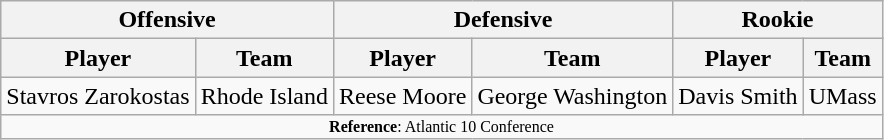<table class="wikitable">
<tr>
<th colspan="2">Offensive</th>
<th colspan="2">Defensive</th>
<th colspan="2">Rookie</th>
</tr>
<tr>
<th>Player</th>
<th>Team</th>
<th>Player</th>
<th>Team</th>
<th>Player</th>
<th>Team</th>
</tr>
<tr>
<td>Stavros Zarokostas</td>
<td>Rhode Island</td>
<td>Reese Moore</td>
<td>George Washington</td>
<td>Davis Smith</td>
<td>UMass</td>
</tr>
<tr>
<td colspan="12"  style="font-size:8pt; text-align:center;"><strong>Reference</strong>: Atlantic 10 Conference</td>
</tr>
</table>
